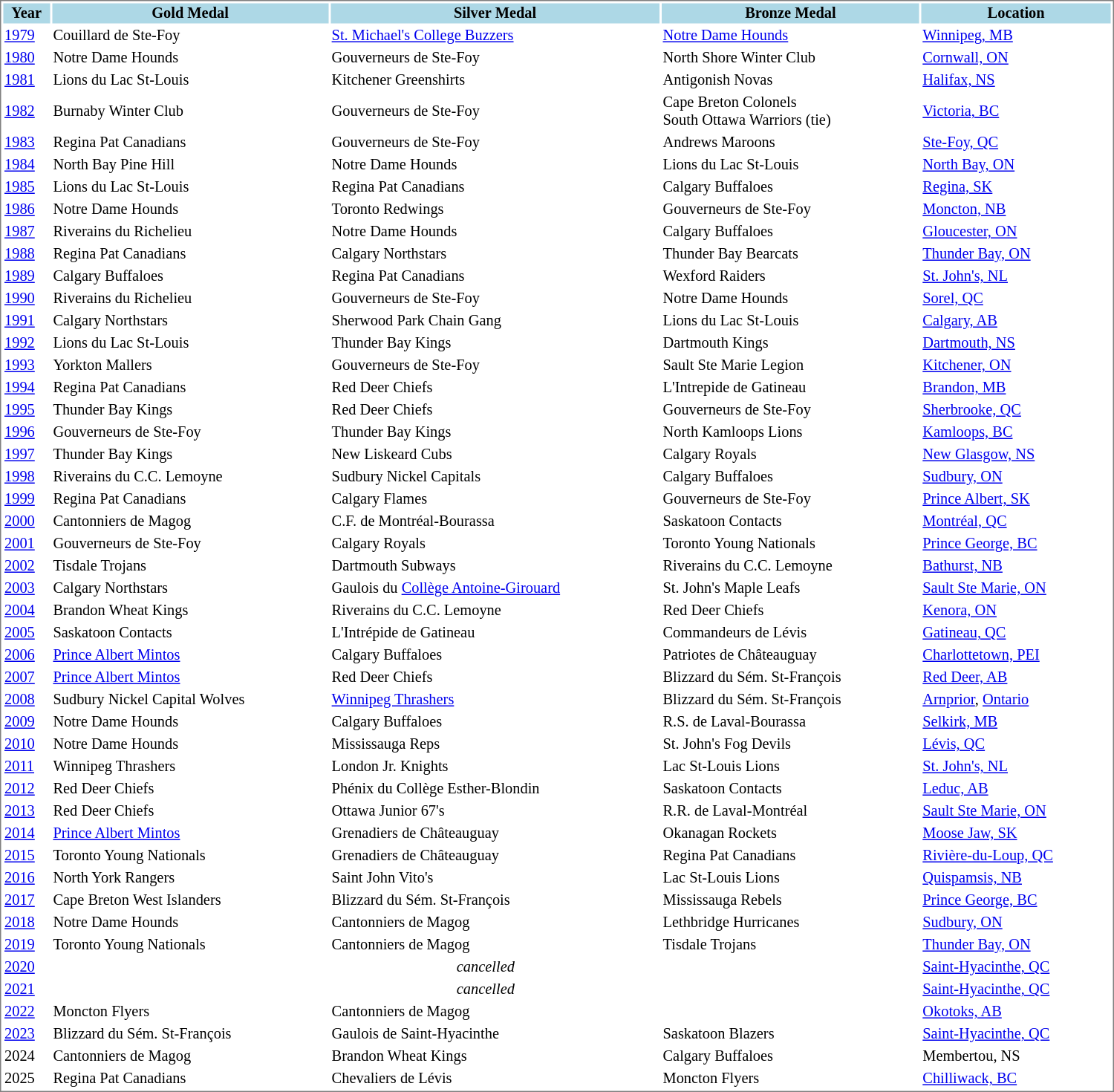<table cellpadding="1" width="1000px" style="font-size: 85%; border: 1px solid gray;">
<tr style="background:lightblue;">
<th>Year</th>
<th>Gold Medal</th>
<th>Silver Medal</th>
<th>Bronze Medal</th>
<th>Location</th>
</tr>
<tr>
<td><a href='#'>1979</a></td>
<td>Couillard de Ste-Foy</td>
<td><a href='#'>St. Michael's College Buzzers</a></td>
<td><a href='#'>Notre Dame Hounds</a></td>
<td><a href='#'>Winnipeg, MB</a></td>
</tr>
<tr>
<td><a href='#'>1980</a></td>
<td>Notre Dame Hounds</td>
<td>Gouverneurs de Ste-Foy</td>
<td>North Shore Winter Club</td>
<td><a href='#'>Cornwall, ON</a></td>
</tr>
<tr>
<td><a href='#'>1981</a></td>
<td>Lions du Lac St-Louis</td>
<td>Kitchener Greenshirts</td>
<td>Antigonish Novas</td>
<td><a href='#'>Halifax, NS</a></td>
</tr>
<tr>
<td><a href='#'>1982</a></td>
<td>Burnaby Winter Club</td>
<td>Gouverneurs de Ste-Foy</td>
<td>Cape Breton Colonels<br>South Ottawa Warriors (tie)</td>
<td><a href='#'>Victoria, BC</a></td>
</tr>
<tr>
<td><a href='#'>1983</a></td>
<td>Regina Pat Canadians</td>
<td>Gouverneurs de Ste-Foy</td>
<td>Andrews Maroons</td>
<td><a href='#'>Ste-Foy, QC</a></td>
</tr>
<tr>
<td><a href='#'>1984</a></td>
<td>North Bay Pine Hill</td>
<td>Notre Dame Hounds</td>
<td>Lions du Lac St-Louis</td>
<td><a href='#'>North Bay, ON</a></td>
</tr>
<tr>
<td><a href='#'>1985</a></td>
<td>Lions du Lac St-Louis</td>
<td>Regina Pat Canadians</td>
<td>Calgary Buffaloes</td>
<td><a href='#'>Regina, SK</a></td>
</tr>
<tr>
<td><a href='#'>1986</a></td>
<td>Notre Dame Hounds</td>
<td>Toronto Redwings</td>
<td>Gouverneurs de Ste-Foy</td>
<td><a href='#'>Moncton, NB</a></td>
</tr>
<tr>
<td><a href='#'>1987</a></td>
<td>Riverains du Richelieu</td>
<td>Notre Dame Hounds</td>
<td>Calgary Buffaloes</td>
<td><a href='#'>Gloucester, ON</a></td>
</tr>
<tr>
<td><a href='#'>1988</a></td>
<td>Regina Pat Canadians</td>
<td>Calgary Northstars</td>
<td>Thunder Bay Bearcats</td>
<td><a href='#'>Thunder Bay, ON</a></td>
</tr>
<tr>
<td><a href='#'>1989</a></td>
<td>Calgary Buffaloes</td>
<td>Regina Pat Canadians</td>
<td>Wexford Raiders</td>
<td><a href='#'>St. John's, NL</a></td>
</tr>
<tr>
<td><a href='#'>1990</a></td>
<td>Riverains du Richelieu</td>
<td>Gouverneurs de Ste-Foy</td>
<td>Notre Dame Hounds</td>
<td><a href='#'>Sorel, QC</a></td>
</tr>
<tr>
<td><a href='#'>1991</a></td>
<td>Calgary Northstars</td>
<td>Sherwood Park Chain Gang</td>
<td>Lions du Lac St-Louis</td>
<td><a href='#'>Calgary, AB</a></td>
</tr>
<tr>
<td><a href='#'>1992</a></td>
<td>Lions du Lac St-Louis</td>
<td>Thunder Bay Kings</td>
<td>Dartmouth Kings</td>
<td><a href='#'>Dartmouth, NS</a></td>
</tr>
<tr>
<td><a href='#'>1993</a></td>
<td>Yorkton Mallers</td>
<td>Gouverneurs de Ste-Foy</td>
<td>Sault Ste Marie Legion</td>
<td><a href='#'>Kitchener, ON</a></td>
</tr>
<tr>
<td><a href='#'>1994</a></td>
<td>Regina Pat Canadians</td>
<td>Red Deer Chiefs</td>
<td>L'Intrepide de Gatineau</td>
<td><a href='#'>Brandon, MB</a></td>
</tr>
<tr>
<td><a href='#'>1995</a></td>
<td>Thunder Bay Kings</td>
<td>Red Deer Chiefs</td>
<td>Gouverneurs de Ste-Foy</td>
<td><a href='#'>Sherbrooke, QC</a></td>
</tr>
<tr>
<td><a href='#'>1996</a></td>
<td>Gouverneurs de Ste-Foy</td>
<td>Thunder Bay Kings</td>
<td>North Kamloops Lions</td>
<td><a href='#'>Kamloops, BC</a></td>
</tr>
<tr>
<td><a href='#'>1997</a></td>
<td>Thunder Bay Kings</td>
<td>New Liskeard Cubs</td>
<td>Calgary Royals</td>
<td><a href='#'>New Glasgow, NS</a></td>
</tr>
<tr>
<td><a href='#'>1998</a></td>
<td>Riverains du C.C. Lemoyne</td>
<td>Sudbury Nickel Capitals</td>
<td>Calgary Buffaloes</td>
<td><a href='#'>Sudbury, ON</a></td>
</tr>
<tr>
<td><a href='#'>1999</a></td>
<td>Regina Pat Canadians</td>
<td>Calgary Flames</td>
<td>Gouverneurs de Ste-Foy</td>
<td><a href='#'>Prince Albert, SK</a></td>
</tr>
<tr>
<td><a href='#'>2000</a></td>
<td>Cantonniers de Magog</td>
<td>C.F. de Montréal-Bourassa</td>
<td>Saskatoon Contacts</td>
<td><a href='#'>Montréal, QC</a></td>
</tr>
<tr>
<td><a href='#'>2001</a></td>
<td>Gouverneurs de Ste-Foy</td>
<td>Calgary Royals</td>
<td>Toronto Young Nationals</td>
<td><a href='#'>Prince George, BC</a></td>
</tr>
<tr>
<td><a href='#'>2002</a></td>
<td>Tisdale Trojans</td>
<td>Dartmouth Subways</td>
<td>Riverains du C.C. Lemoyne</td>
<td><a href='#'>Bathurst, NB</a></td>
</tr>
<tr>
<td><a href='#'>2003</a></td>
<td>Calgary Northstars</td>
<td>Gaulois du <a href='#'>Collège Antoine-Girouard</a></td>
<td>St. John's Maple Leafs</td>
<td><a href='#'>Sault Ste Marie, ON</a></td>
</tr>
<tr>
<td><a href='#'>2004</a></td>
<td>Brandon Wheat Kings</td>
<td>Riverains du C.C. Lemoyne</td>
<td>Red Deer Chiefs</td>
<td><a href='#'>Kenora, ON</a></td>
</tr>
<tr>
<td><a href='#'>2005</a></td>
<td>Saskatoon Contacts</td>
<td>L'Intrépide de Gatineau</td>
<td>Commandeurs de Lévis</td>
<td><a href='#'>Gatineau, QC</a></td>
</tr>
<tr>
<td><a href='#'>2006</a></td>
<td><a href='#'>Prince Albert Mintos</a></td>
<td>Calgary Buffaloes</td>
<td>Patriotes de Châteauguay</td>
<td><a href='#'>Charlottetown, PEI</a></td>
</tr>
<tr>
<td><a href='#'>2007</a></td>
<td><a href='#'>Prince Albert Mintos</a></td>
<td>Red Deer Chiefs</td>
<td>Blizzard du Sém. St-François</td>
<td><a href='#'>Red Deer, AB</a></td>
</tr>
<tr>
<td><a href='#'>2008</a></td>
<td>Sudbury Nickel Capital Wolves</td>
<td><a href='#'>Winnipeg Thrashers</a></td>
<td>Blizzard du Sém. St-François</td>
<td><a href='#'>Arnprior</a>, <a href='#'>Ontario</a></td>
</tr>
<tr>
<td><a href='#'>2009</a></td>
<td>Notre Dame Hounds</td>
<td>Calgary Buffaloes</td>
<td>R.S. de Laval-Bourassa</td>
<td><a href='#'>Selkirk, MB</a></td>
</tr>
<tr>
<td><a href='#'>2010</a></td>
<td>Notre Dame Hounds</td>
<td>Mississauga Reps</td>
<td>St. John's Fog Devils</td>
<td><a href='#'>Lévis, QC</a></td>
</tr>
<tr>
<td><a href='#'>2011</a></td>
<td>Winnipeg Thrashers</td>
<td>London Jr. Knights</td>
<td>Lac St-Louis Lions</td>
<td><a href='#'>St. John's, NL</a></td>
</tr>
<tr>
<td><a href='#'>2012</a></td>
<td>Red Deer Chiefs</td>
<td>Phénix du Collège Esther-Blondin</td>
<td>Saskatoon Contacts</td>
<td><a href='#'>Leduc, AB</a></td>
</tr>
<tr>
<td><a href='#'>2013</a></td>
<td>Red Deer Chiefs</td>
<td>Ottawa Junior 67's</td>
<td>R.R. de Laval-Montréal</td>
<td><a href='#'>Sault Ste Marie, ON</a></td>
</tr>
<tr>
<td><a href='#'>2014</a></td>
<td><a href='#'>Prince Albert Mintos</a></td>
<td>Grenadiers de Châteauguay</td>
<td>Okanagan Rockets</td>
<td><a href='#'>Moose Jaw, SK</a></td>
</tr>
<tr>
<td><a href='#'>2015</a></td>
<td>Toronto Young Nationals</td>
<td>Grenadiers de Châteauguay</td>
<td>Regina Pat Canadians</td>
<td><a href='#'>Rivière-du-Loup, QC</a></td>
</tr>
<tr>
<td><a href='#'>2016</a></td>
<td>North York Rangers</td>
<td>Saint John Vito's</td>
<td>Lac St-Louis Lions</td>
<td><a href='#'>Quispamsis, NB</a></td>
</tr>
<tr>
<td><a href='#'>2017</a></td>
<td>Cape Breton West Islanders</td>
<td>Blizzard du Sém. St-François</td>
<td>Mississauga Rebels</td>
<td><a href='#'>Prince George, BC</a></td>
</tr>
<tr>
<td><a href='#'>2018</a></td>
<td>Notre Dame Hounds</td>
<td>Cantonniers de Magog</td>
<td>Lethbridge Hurricanes</td>
<td><a href='#'>Sudbury, ON</a></td>
</tr>
<tr>
<td><a href='#'>2019</a></td>
<td>Toronto Young Nationals</td>
<td>Cantonniers de Magog</td>
<td>Tisdale Trojans</td>
<td><a href='#'>Thunder Bay, ON</a></td>
</tr>
<tr>
<td><a href='#'>2020</a></td>
<td colspan=3 align=center><em>cancelled</em> </td>
<td><a href='#'>Saint-Hyacinthe, QC</a></td>
</tr>
<tr>
<td><a href='#'>2021</a></td>
<td colspan=3 align=center><em>cancelled</em> </td>
<td><a href='#'>Saint-Hyacinthe, QC</a></td>
</tr>
<tr>
<td><a href='#'>2022</a></td>
<td>Moncton Flyers</td>
<td>Cantonniers de Magog</td>
<td></td>
<td><a href='#'>Okotoks, AB</a></td>
</tr>
<tr>
<td><a href='#'>2023</a></td>
<td>Blizzard du Sém. St-François</td>
<td>Gaulois de Saint-Hyacinthe</td>
<td>Saskatoon Blazers</td>
<td><a href='#'>Saint-Hyacinthe, QC</a></td>
</tr>
<tr>
<td>2024</td>
<td>Cantonniers de Magog</td>
<td>Brandon Wheat Kings</td>
<td>Calgary Buffaloes</td>
<td>Membertou, NS</td>
</tr>
<tr>
<td>2025</td>
<td>Regina Pat Canadians</td>
<td>Chevaliers de Lévis</td>
<td>Moncton Flyers</td>
<td><a href='#'>Chilliwack, BC</a></td>
</tr>
</table>
